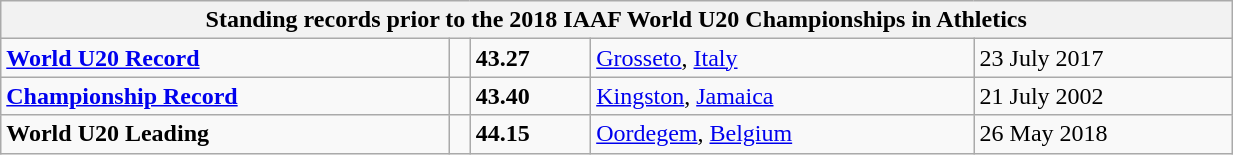<table class="wikitable" width=65%>
<tr>
<th colspan="5">Standing records prior to the 2018 IAAF World U20 Championships in Athletics</th>
</tr>
<tr>
<td><strong><a href='#'>World U20 Record</a></strong></td>
<td></td>
<td><strong>43.27</strong></td>
<td><a href='#'>Grosseto</a>, <a href='#'>Italy</a></td>
<td>23 July 2017</td>
</tr>
<tr>
<td><strong><a href='#'>Championship Record</a></strong></td>
<td></td>
<td><strong>43.40</strong></td>
<td><a href='#'>Kingston</a>, <a href='#'>Jamaica</a></td>
<td>21 July 2002</td>
</tr>
<tr>
<td><strong>World U20 Leading</strong></td>
<td></td>
<td><strong>44.15</strong></td>
<td><a href='#'>Oordegem</a>, <a href='#'>Belgium</a></td>
<td>26 May 2018</td>
</tr>
</table>
